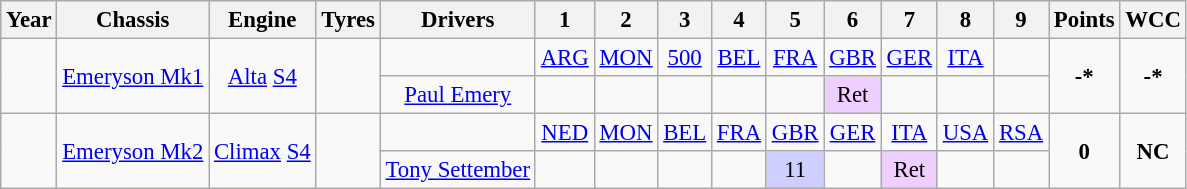<table class="wikitable" style="text-align:center; font-size:95%">
<tr>
<th>Year</th>
<th>Chassis</th>
<th>Engine</th>
<th>Tyres</th>
<th>Drivers</th>
<th>1</th>
<th>2</th>
<th>3</th>
<th>4</th>
<th>5</th>
<th>6</th>
<th>7</th>
<th>8</th>
<th>9</th>
<th>Points</th>
<th>WCC</th>
</tr>
<tr>
<td rowspan="2"></td>
<td rowspan="2"><a href='#'>Emeryson Mk1</a></td>
<td rowspan="2"><a href='#'>Alta</a> <a href='#'>S4</a></td>
<td rowspan="2"></td>
<td></td>
<td><a href='#'>ARG</a></td>
<td><a href='#'>MON</a></td>
<td><a href='#'>500</a></td>
<td><a href='#'>BEL</a></td>
<td><a href='#'>FRA</a></td>
<td><a href='#'>GBR</a></td>
<td><a href='#'>GER</a></td>
<td><a href='#'>ITA</a></td>
<td></td>
<td rowspan="2"><strong>-*</strong></td>
<td rowspan="2"><strong>-*</strong></td>
</tr>
<tr>
<td><a href='#'>Paul Emery</a></td>
<td></td>
<td></td>
<td></td>
<td></td>
<td></td>
<td style="background:#EFCFFF;">Ret</td>
<td></td>
<td></td>
<td></td>
</tr>
<tr>
<td rowspan="2"></td>
<td rowspan="2"><a href='#'>Emeryson Mk2</a></td>
<td rowspan="2"><a href='#'>Climax</a> <a href='#'>S4</a></td>
<td rowspan="2"></td>
<td></td>
<td><a href='#'>NED</a></td>
<td><a href='#'>MON</a></td>
<td><a href='#'>BEL</a></td>
<td><a href='#'>FRA</a></td>
<td><a href='#'>GBR</a></td>
<td><a href='#'>GER</a></td>
<td><a href='#'>ITA</a></td>
<td><a href='#'>USA</a></td>
<td><a href='#'>RSA</a></td>
<td rowspan="2"><strong>0</strong></td>
<td rowspan="2"><strong>NC</strong></td>
</tr>
<tr>
<td><a href='#'>Tony Settember</a></td>
<td></td>
<td></td>
<td></td>
<td></td>
<td style="background:#CFCFFF;">11</td>
<td></td>
<td style="background:#EFCFFF;">Ret</td>
<td></td>
<td></td>
</tr>
</table>
